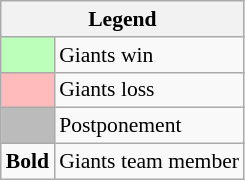<table class="wikitable" style="font-size:90%">
<tr>
<th colspan="2">Legend</th>
</tr>
<tr>
<td style="background:#bfb;"> </td>
<td>Giants win</td>
</tr>
<tr>
<td style="background:#fbb;"> </td>
<td>Giants loss</td>
</tr>
<tr>
<td style="background:#bbb;"> </td>
<td>Postponement</td>
</tr>
<tr>
<td><strong>Bold</strong></td>
<td>Giants team member</td>
</tr>
</table>
